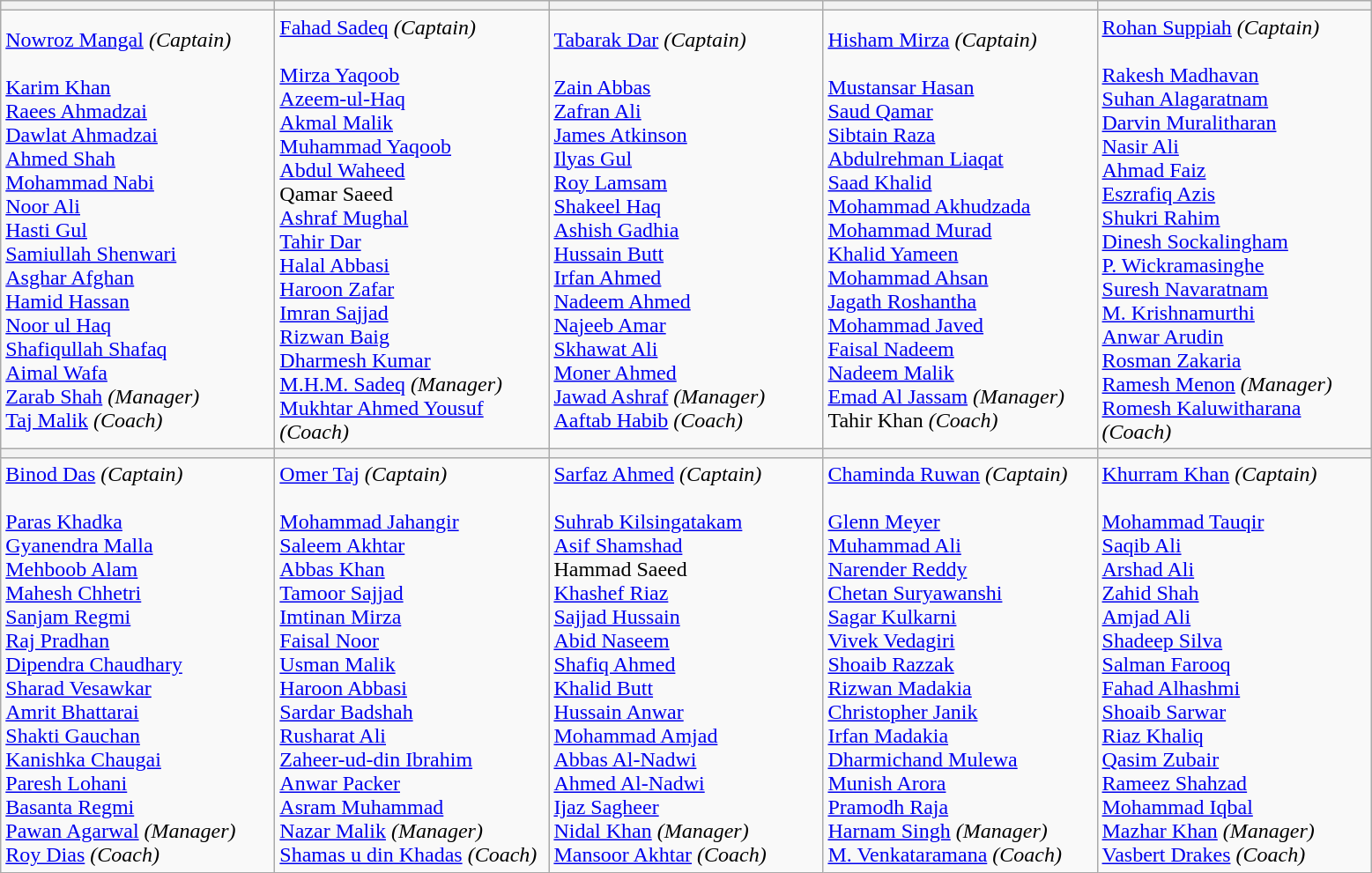<table class="wikitable">
<tr>
<th width=200></th>
<th width=200></th>
<th width=200></th>
<th width=200></th>
<th width=200></th>
</tr>
<tr>
<td><a href='#'>Nowroz Mangal</a> <em>(Captain)</em><br><br><a href='#'>Karim Khan</a><br>
<a href='#'>Raees Ahmadzai</a><br>
<a href='#'>Dawlat Ahmadzai</a><br>
<a href='#'>Ahmed Shah</a><br>
<a href='#'>Mohammad Nabi</a><br>
<a href='#'>Noor Ali</a><br>
<a href='#'>Hasti Gul</a><br>
<a href='#'>Samiullah Shenwari</a><br>
<a href='#'>Asghar Afghan</a><br>
<a href='#'>Hamid Hassan</a><br>
<a href='#'>Noor ul Haq</a><br>
<a href='#'>Shafiqullah Shafaq</a><br>
<a href='#'>Aimal Wafa</a><br>
<a href='#'>Zarab Shah</a> <em>(Manager)</em><br>
<a href='#'>Taj Malik</a> <em>(Coach)</em><br></td>
<td><a href='#'>Fahad Sadeq</a> <em>(Captain)</em><br><br><a href='#'>Mirza Yaqoob</a><br>
<a href='#'>Azeem-ul-Haq</a><br>
<a href='#'>Akmal Malik</a><br>
<a href='#'>Muhammad Yaqoob</a><br>
<a href='#'>Abdul Waheed</a><br>
Qamar Saeed<br>
<a href='#'>Ashraf Mughal</a><br>
<a href='#'>Tahir Dar</a><br>
<a href='#'>Halal Abbasi</a><br>
<a href='#'>Haroon Zafar</a><br>
<a href='#'>Imran Sajjad</a><br>
<a href='#'>Rizwan Baig</a><br>
<a href='#'>Dharmesh Kumar</a><br>
<a href='#'>M.H.M. Sadeq</a> <em>(Manager)</em><br>
<a href='#'>Mukhtar Ahmed Yousuf</a> <em>(Coach)</em><br></td>
<td><a href='#'>Tabarak Dar</a> <em>(Captain)</em><br><br><a href='#'>Zain Abbas</a><br>
<a href='#'>Zafran Ali</a><br>
<a href='#'>James Atkinson</a><br>
<a href='#'>Ilyas Gul</a><br>
<a href='#'>Roy Lamsam</a><br>
<a href='#'>Shakeel Haq</a><br>
<a href='#'>Ashish Gadhia</a><br>
<a href='#'>Hussain Butt</a><br>
<a href='#'>Irfan Ahmed</a><br>
<a href='#'>Nadeem Ahmed</a><br>
<a href='#'>Najeeb Amar</a><br>
<a href='#'>Skhawat Ali</a><br>
<a href='#'>Moner Ahmed</a><br>
<a href='#'>Jawad Ashraf</a> <em>(Manager)</em><br>
<a href='#'>Aaftab Habib</a> <em>(Coach)</em><br></td>
<td><a href='#'>Hisham Mirza</a> <em>(Captain)</em><br><br><a href='#'>Mustansar Hasan</a><br>
<a href='#'>Saud Qamar</a><br>
<a href='#'>Sibtain Raza</a><br>
<a href='#'>Abdulrehman Liaqat</a><br>
<a href='#'>Saad Khalid</a><br>
<a href='#'>Mohammad Akhudzada</a><br>
<a href='#'>Mohammad Murad</a><br>
<a href='#'>Khalid Yameen</a><br>
<a href='#'>Mohammad Ahsan</a><br>
<a href='#'>Jagath Roshantha</a><br>
<a href='#'>Mohammad Javed</a><br>
<a href='#'>Faisal Nadeem</a><br>
<a href='#'>Nadeem Malik</a><br>
<a href='#'>Emad Al Jassam</a> <em>(Manager)</em><br>
Tahir Khan <em>(Coach)</em><br></td>
<td><a href='#'>Rohan Suppiah</a> <em>(Captain)</em><br><br><a href='#'>Rakesh Madhavan</a><br>
<a href='#'>Suhan Alagaratnam</a><br>
<a href='#'>Darvin Muralitharan</a><br>
<a href='#'>Nasir Ali</a><br>
<a href='#'>Ahmad Faiz</a><br>
<a href='#'>Eszrafiq Azis</a><br>
<a href='#'>Shukri Rahim</a><br>
<a href='#'>Dinesh Sockalingham</a><br>
<a href='#'>P. Wickramasinghe</a><br>
<a href='#'>Suresh Navaratnam</a><br>
<a href='#'>M. Krishnamurthi</a><br>
<a href='#'>Anwar Arudin</a><br>
<a href='#'>Rosman Zakaria</a><br>
<a href='#'>Ramesh Menon</a> <em>(Manager)</em><br>
<a href='#'>Romesh Kaluwitharana</a> <em>(Coach)</em><br></td>
</tr>
<tr>
<th></th>
<th></th>
<th></th>
<th></th>
<th></th>
</tr>
<tr>
<td><a href='#'>Binod Das</a> <em>(Captain)</em><br><br><a href='#'>Paras Khadka</a><br>
<a href='#'>Gyanendra Malla</a><br>
<a href='#'>Mehboob Alam</a><br>
<a href='#'>Mahesh Chhetri</a><br>
<a href='#'>Sanjam Regmi</a><br>
<a href='#'>Raj Pradhan</a><br>
<a href='#'>Dipendra Chaudhary</a><br>
<a href='#'>Sharad Vesawkar</a><br>
<a href='#'>Amrit Bhattarai</a><br>
<a href='#'>Shakti Gauchan</a><br>
<a href='#'>Kanishka Chaugai</a><br>
<a href='#'>Paresh Lohani</a><br>
<a href='#'>Basanta Regmi</a><br>
<a href='#'>Pawan Agarwal</a> <em>(Manager)</em><br>
<a href='#'>Roy Dias</a> <em>(Coach)</em><br></td>
<td><a href='#'>Omer Taj</a> <em>(Captain)</em><br><br><a href='#'>Mohammad Jahangir</a><br>
<a href='#'>Saleem Akhtar</a><br>
<a href='#'>Abbas Khan</a><br>
<a href='#'>Tamoor Sajjad</a><br>
<a href='#'>Imtinan Mirza</a><br>
<a href='#'>Faisal Noor</a><br>
<a href='#'>Usman Malik</a><br>
<a href='#'>Haroon Abbasi</a><br>
<a href='#'>Sardar Badshah</a><br>
<a href='#'>Rusharat Ali</a><br>
<a href='#'>Zaheer-ud-din Ibrahim</a><br>
<a href='#'>Anwar Packer</a><br>
<a href='#'>Asram Muhammad</a><br>
<a href='#'>Nazar Malik</a> <em>(Manager)</em><br>
<a href='#'>Shamas u din Khadas</a> <em>(Coach)</em><br></td>
<td><a href='#'>Sarfaz Ahmed</a> <em>(Captain)</em><br><br><a href='#'>Suhrab Kilsingatakam</a><br>
<a href='#'>Asif Shamshad</a><br>
Hammad Saeed<br>
<a href='#'>Khashef Riaz</a><br>
<a href='#'>Sajjad Hussain</a><br>
<a href='#'>Abid Naseem</a><br>
<a href='#'>Shafiq Ahmed</a><br>
<a href='#'>Khalid Butt</a><br>
<a href='#'>Hussain Anwar</a><br>
<a href='#'>Mohammad Amjad</a><br>
<a href='#'>Abbas Al-Nadwi</a><br>
<a href='#'>Ahmed Al-Nadwi</a><br>
<a href='#'>Ijaz Sagheer</a><br>
<a href='#'>Nidal Khan</a> <em>(Manager)</em><br>
<a href='#'>Mansoor Akhtar</a> <em>(Coach)</em><br></td>
<td><a href='#'>Chaminda Ruwan</a> <em>(Captain)</em><br><br><a href='#'>Glenn Meyer</a><br>
<a href='#'>Muhammad Ali</a><br>
<a href='#'>Narender Reddy</a><br>
<a href='#'>Chetan Suryawanshi</a><br>
<a href='#'>Sagar Kulkarni</a><br>
<a href='#'>Vivek Vedagiri</a><br>
<a href='#'>Shoaib Razzak</a><br>
<a href='#'>Rizwan Madakia</a><br>
<a href='#'>Christopher Janik</a><br>
<a href='#'>Irfan Madakia</a><br>
<a href='#'>Dharmichand Mulewa</a><br>
<a href='#'>Munish Arora</a><br>
<a href='#'>Pramodh Raja</a><br>
<a href='#'>Harnam Singh</a> <em>(Manager)</em><br>
<a href='#'>M. Venkataramana</a> <em>(Coach)</em><br></td>
<td><a href='#'>Khurram Khan</a> <em>(Captain)</em><br><br><a href='#'>Mohammad Tauqir</a><br>
<a href='#'>Saqib Ali</a><br>
<a href='#'>Arshad Ali</a><br>
<a href='#'>Zahid Shah</a><br>
<a href='#'>Amjad Ali</a><br>
<a href='#'>Shadeep Silva</a><br>
<a href='#'>Salman Farooq</a><br>
<a href='#'>Fahad Alhashmi</a><br>
<a href='#'>Shoaib Sarwar</a><br>
<a href='#'>Riaz Khaliq</a><br>
<a href='#'>Qasim Zubair</a><br>
<a href='#'>Rameez Shahzad</a><br>
<a href='#'>Mohammad Iqbal</a><br>
<a href='#'>Mazhar Khan</a> <em>(Manager)</em><br>
<a href='#'>Vasbert Drakes</a> <em>(Coach)</em><br></td>
</tr>
</table>
